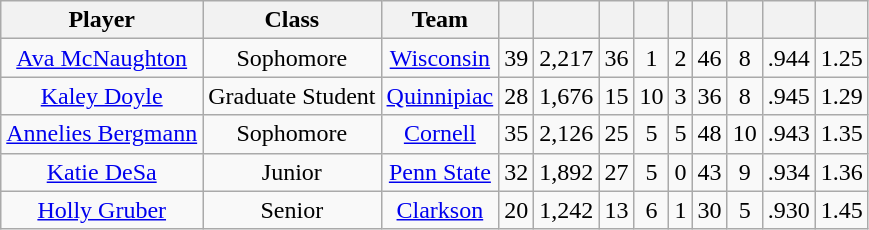<table class="wikitable sortable" style="font-size= 95%;text-align: center;">
<tr>
<th>Player</th>
<th>Class</th>
<th>Team</th>
<th></th>
<th></th>
<th></th>
<th></th>
<th></th>
<th></th>
<th></th>
<th></th>
<th></th>
</tr>
<tr>
<td><a href='#'>Ava McNaughton</a></td>
<td>Sophomore</td>
<td><a href='#'>Wisconsin</a></td>
<td>39</td>
<td>2,217</td>
<td>36</td>
<td>1</td>
<td>2</td>
<td>46</td>
<td>8</td>
<td>.944</td>
<td>1.25</td>
</tr>
<tr>
<td><a href='#'>Kaley Doyle</a></td>
<td>Graduate Student</td>
<td><a href='#'>Quinnipiac</a></td>
<td>28</td>
<td>1,676</td>
<td>15</td>
<td>10</td>
<td>3</td>
<td>36</td>
<td>8</td>
<td>.945</td>
<td>1.29</td>
</tr>
<tr>
<td><a href='#'>Annelies Bergmann</a></td>
<td>Sophomore</td>
<td><a href='#'>Cornell</a></td>
<td>35</td>
<td>2,126</td>
<td>25</td>
<td>5</td>
<td>5</td>
<td>48</td>
<td>10</td>
<td>.943</td>
<td>1.35</td>
</tr>
<tr>
<td><a href='#'>Katie DeSa</a></td>
<td>Junior</td>
<td><a href='#'>Penn State</a></td>
<td>32</td>
<td>1,892</td>
<td>27</td>
<td>5</td>
<td>0</td>
<td>43</td>
<td>9</td>
<td>.934</td>
<td>1.36</td>
</tr>
<tr>
<td><a href='#'>Holly Gruber</a></td>
<td>Senior</td>
<td><a href='#'>Clarkson</a></td>
<td>20</td>
<td>1,242</td>
<td>13</td>
<td>6</td>
<td>1</td>
<td>30</td>
<td>5</td>
<td>.930</td>
<td>1.45</td>
</tr>
</table>
